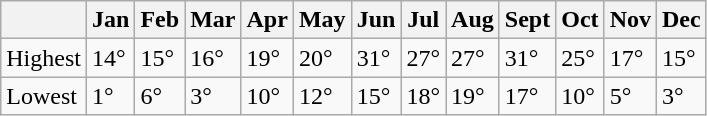<table class="wikitable">
<tr>
<th></th>
<th>Jan</th>
<th>Feb</th>
<th>Mar</th>
<th>Apr</th>
<th>May</th>
<th>Jun</th>
<th>Jul</th>
<th>Aug</th>
<th>Sept</th>
<th>Oct</th>
<th>Nov</th>
<th>Dec</th>
</tr>
<tr>
<td>Highest</td>
<td>14°</td>
<td>15°</td>
<td>16°</td>
<td>19°</td>
<td>20°</td>
<td>31°</td>
<td>27°</td>
<td>27°</td>
<td>31°</td>
<td>25°</td>
<td>17°</td>
<td>15°</td>
</tr>
<tr>
<td>Lowest</td>
<td>1°</td>
<td>6°</td>
<td>3°</td>
<td>10°</td>
<td>12°</td>
<td>15°</td>
<td>18°</td>
<td>19°</td>
<td>17°</td>
<td>10°</td>
<td>5°</td>
<td>3°</td>
</tr>
</table>
